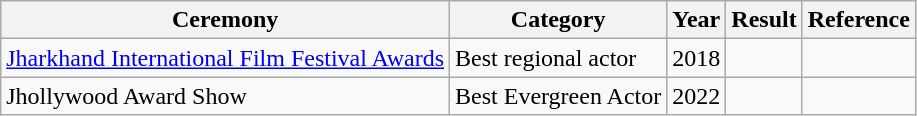<table class="wikitable">
<tr>
<th>Ceremony</th>
<th>Category</th>
<th>Year</th>
<th>Result</th>
<th>Reference</th>
</tr>
<tr>
<td><a href='#'>Jharkhand International Film Festival Awards</a></td>
<td>Best regional actor</td>
<td>2018</td>
<td></td>
<td></td>
</tr>
<tr>
<td>Jhollywood Award Show</td>
<td>Best Evergreen Actor</td>
<td>2022</td>
<td></td>
<td></td>
</tr>
</table>
